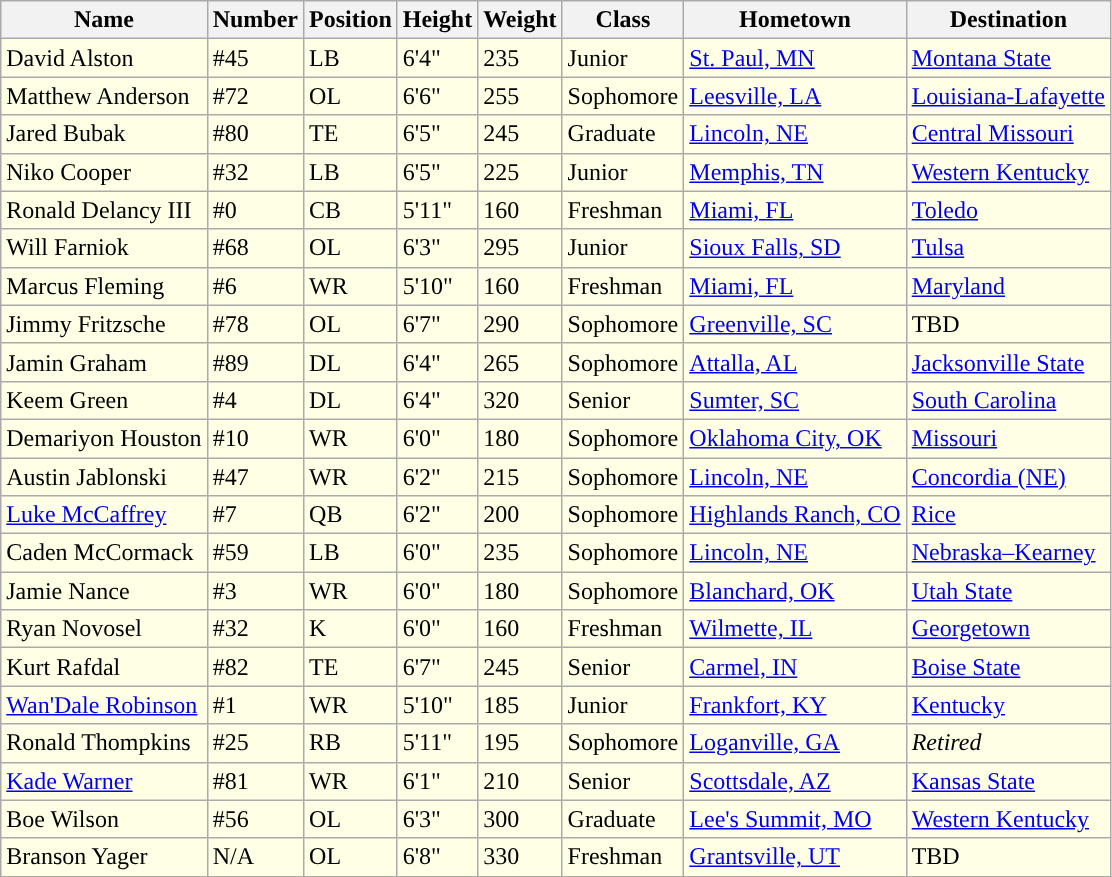<table class="wikitable sortable">
<tr>
<th>Name</th>
<th>Number</th>
<th>Position</th>
<th>Height</th>
<th>Weight</th>
<th>Class</th>
<th>Hometown</th>
<th>Destination</th>
</tr>
<tr style="background:#FFFFE6;">
<td>David Alston</td>
<td>#45</td>
<td>LB</td>
<td>6'4"</td>
<td>235</td>
<td>Junior</td>
<td><a href='#'>St. Paul, MN</a></td>
<td><a href='#'>Montana State</a></td>
</tr>
<tr style="background:#FFFFE6;">
<td>Matthew Anderson</td>
<td>#72</td>
<td>OL</td>
<td>6'6"</td>
<td>255</td>
<td>Sophomore</td>
<td><a href='#'>Leesville, LA</a></td>
<td><a href='#'>Louisiana-Lafayette</a></td>
</tr>
<tr style="background:#FFFFE6;">
<td>Jared Bubak</td>
<td>#80</td>
<td>TE</td>
<td>6'5"</td>
<td>245</td>
<td>Graduate</td>
<td><a href='#'>Lincoln, NE</a></td>
<td><a href='#'>Central Missouri</a></td>
</tr>
<tr style="background:#FFFFE6;">
<td>Niko Cooper</td>
<td>#32</td>
<td>LB</td>
<td>6'5"</td>
<td>225</td>
<td>Junior</td>
<td><a href='#'>Memphis, TN</a></td>
<td><a href='#'>Western Kentucky</a></td>
</tr>
<tr style="background:#FFFFE6;">
<td>Ronald Delancy III</td>
<td>#0</td>
<td>CB</td>
<td>5'11"</td>
<td>160</td>
<td>Freshman</td>
<td><a href='#'>Miami, FL</a></td>
<td><a href='#'>Toledo</a></td>
</tr>
<tr style="background:#FFFFE6;">
<td>Will Farniok</td>
<td>#68</td>
<td>OL</td>
<td>6'3"</td>
<td>295</td>
<td>Junior</td>
<td><a href='#'>Sioux Falls, SD</a></td>
<td><a href='#'>Tulsa</a></td>
</tr>
<tr style="background:#FFFFE6;">
<td>Marcus Fleming</td>
<td>#6</td>
<td>WR</td>
<td>5'10"</td>
<td>160</td>
<td>Freshman</td>
<td><a href='#'>Miami, FL</a></td>
<td><a href='#'>Maryland</a></td>
</tr>
<tr style="background:#FFFFE6;">
<td>Jimmy Fritzsche</td>
<td>#78</td>
<td>OL</td>
<td>6'7"</td>
<td>290</td>
<td>Sophomore</td>
<td><a href='#'>Greenville, SC</a></td>
<td>TBD</td>
</tr>
<tr style="background:#FFFFE6;">
<td>Jamin Graham</td>
<td>#89</td>
<td>DL</td>
<td>6'4"</td>
<td>265</td>
<td>Sophomore</td>
<td><a href='#'>Attalla, AL</a></td>
<td><a href='#'>Jacksonville State</a></td>
</tr>
<tr style="background:#FFFFE6;">
<td>Keem Green</td>
<td>#4</td>
<td>DL</td>
<td>6'4"</td>
<td>320</td>
<td>Senior</td>
<td><a href='#'>Sumter, SC</a></td>
<td><a href='#'>South Carolina</a></td>
</tr>
<tr style="background:#FFFFE6;">
<td>Demariyon Houston</td>
<td>#10</td>
<td>WR</td>
<td>6'0"</td>
<td>180</td>
<td>Sophomore</td>
<td><a href='#'>Oklahoma City, OK</a></td>
<td><a href='#'>Missouri</a></td>
</tr>
<tr style="background:#FFFFE6;">
<td>Austin Jablonski</td>
<td>#47</td>
<td>WR</td>
<td>6'2"</td>
<td>215</td>
<td>Sophomore</td>
<td><a href='#'>Lincoln, NE</a></td>
<td><a href='#'>Concordia (NE)</a></td>
</tr>
<tr style="background:#FFFFE6;">
<td><a href='#'>Luke McCaffrey</a></td>
<td>#7</td>
<td>QB</td>
<td>6'2"</td>
<td>200</td>
<td>Sophomore</td>
<td><a href='#'>Highlands Ranch, CO</a></td>
<td Louisville Cardinals football team><a href='#'>Rice</a></td>
</tr>
<tr style="background:#FFFFE6;">
<td>Caden McCormack</td>
<td>#59</td>
<td>LB</td>
<td>6'0"</td>
<td>235</td>
<td>Sophomore</td>
<td><a href='#'>Lincoln, NE</a></td>
<td><a href='#'>Nebraska–Kearney</a></td>
</tr>
<tr style="background:#FFFFE6;">
<td>Jamie Nance</td>
<td>#3</td>
<td>WR</td>
<td>6'0"</td>
<td>180</td>
<td>Sophomore</td>
<td><a href='#'>Blanchard, OK</a></td>
<td><a href='#'>Utah State</a></td>
</tr>
<tr style="background:#FFFFE6;">
<td>Ryan Novosel</td>
<td>#32</td>
<td>K</td>
<td>6'0"</td>
<td>160</td>
<td>Freshman</td>
<td><a href='#'>Wilmette, IL</a></td>
<td><a href='#'>Georgetown</a></td>
</tr>
<tr style="background:#FFFFE6;">
<td>Kurt Rafdal</td>
<td>#82</td>
<td>TE</td>
<td>6'7"</td>
<td>245</td>
<td>Senior</td>
<td><a href='#'>Carmel, IN</a></td>
<td><a href='#'>Boise State</a></td>
</tr>
<tr style="background:#FFFFE6;">
<td><a href='#'>Wan'Dale Robinson</a></td>
<td>#1</td>
<td>WR</td>
<td>5'10"</td>
<td>185</td>
<td>Junior</td>
<td><a href='#'>Frankfort, KY</a></td>
<td><a href='#'>Kentucky</a></td>
</tr>
<tr style="background:#FFFFE6;">
<td>Ronald Thompkins</td>
<td>#25</td>
<td>RB</td>
<td>5'11"</td>
<td>195</td>
<td>Sophomore</td>
<td><a href='#'>Loganville, GA</a></td>
<td><em>Retired</em></td>
</tr>
<tr style="background:#FFFFE6;">
<td><a href='#'>Kade Warner</a></td>
<td>#81</td>
<td>WR</td>
<td>6'1"</td>
<td>210</td>
<td>Senior</td>
<td><a href='#'>Scottsdale, AZ</a></td>
<td><a href='#'>Kansas State</a></td>
</tr>
<tr style="background:#FFFFE6;">
<td>Boe Wilson</td>
<td>#56</td>
<td>OL</td>
<td>6'3"</td>
<td>300</td>
<td>Graduate</td>
<td><a href='#'>Lee's Summit, MO</a></td>
<td><a href='#'>Western Kentucky</a></td>
</tr>
<tr style="background:#FFFFE6;">
<td>Branson Yager</td>
<td>N/A</td>
<td>OL</td>
<td>6'8"</td>
<td>330</td>
<td>Freshman</td>
<td><a href='#'>Grantsville, UT</a></td>
<td>TBD</td>
</tr>
</table>
